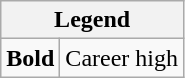<table class="wikitable mw-collapsible mw-collapsed">
<tr>
<th colspan="2">Legend</th>
</tr>
<tr>
<td><strong>Bold</strong></td>
<td>Career high</td>
</tr>
</table>
